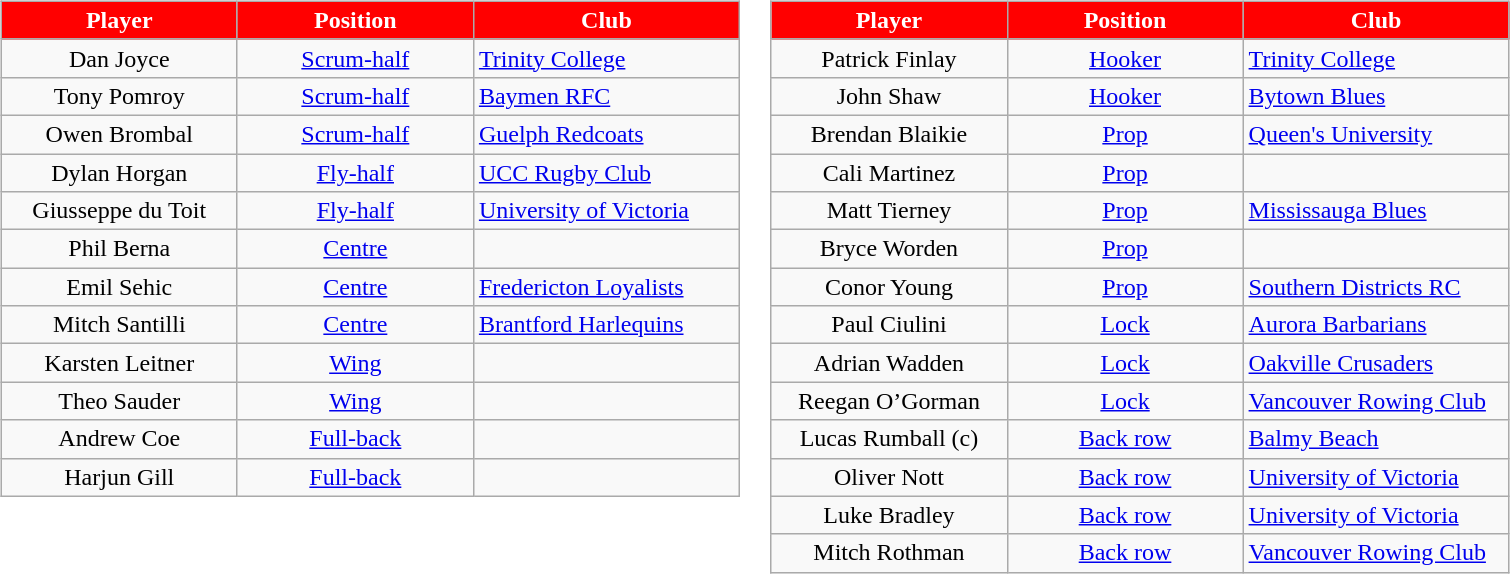<table>
<tr valign=top>
<td><br><table class="wikitable" style="text-align:center">
<tr span style="background:red; color:white;">
<td scope="col" style="width:150px"><strong>Player</strong></td>
<td scope="col" style="width:150px"><strong>Position</strong></td>
<td scope="col" style="width:170px"><strong>Club</strong></td>
</tr>
<tr>
<td>Dan Joyce</td>
<td><a href='#'>Scrum-half</a></td>
<td style="text-align:left"> <a href='#'>Trinity College</a></td>
</tr>
<tr>
<td>Tony Pomroy</td>
<td><a href='#'>Scrum-half</a></td>
<td style="text-align:left"> <a href='#'>Baymen RFC</a></td>
</tr>
<tr>
<td>Owen Brombal</td>
<td><a href='#'>Scrum-half</a></td>
<td style="text-align:left"> <a href='#'>Guelph Redcoats</a></td>
</tr>
<tr>
<td>Dylan Horgan</td>
<td><a href='#'>Fly-half</a></td>
<td style="text-align:left"> <a href='#'>UCC Rugby Club</a></td>
</tr>
<tr>
<td>Giusseppe du Toit</td>
<td><a href='#'>Fly-half</a></td>
<td style="text-align:left"> <a href='#'>University of Victoria</a></td>
</tr>
<tr>
<td>Phil Berna</td>
<td><a href='#'>Centre</a></td>
<td style="text-align:left"></td>
</tr>
<tr>
<td>Emil Sehic</td>
<td><a href='#'>Centre</a></td>
<td style="text-align:left"> <a href='#'>Fredericton Loyalists</a></td>
</tr>
<tr>
<td>Mitch Santilli</td>
<td><a href='#'>Centre</a></td>
<td style="text-align:left"> <a href='#'>Brantford Harlequins</a></td>
</tr>
<tr>
<td>Karsten Leitner</td>
<td><a href='#'>Wing</a></td>
<td style="text-align:left"></td>
</tr>
<tr>
<td>Theo Sauder</td>
<td><a href='#'>Wing</a></td>
<td style="text-align:left"></td>
</tr>
<tr>
<td>Andrew Coe</td>
<td><a href='#'>Full-back</a></td>
<td style="text-align:left"></td>
</tr>
<tr>
<td>Harjun Gill</td>
<td><a href='#'>Full-back</a></td>
<td style="text-align:left"></td>
</tr>
</table>
</td>
<td><br><table class="wikitable" style="text-align:center">
<tr span style="background:red; color:white;">
<td scope="col" style="width:150px"><strong>Player</strong></td>
<td scope="col" style="width:150px"><strong>Position</strong></td>
<td scope="col" style="width:170px"><strong>Club</strong></td>
</tr>
<tr>
<td>Patrick Finlay</td>
<td><a href='#'>Hooker</a></td>
<td style="text-align:left"> <a href='#'>Trinity College</a></td>
</tr>
<tr>
<td>John Shaw</td>
<td><a href='#'>Hooker</a></td>
<td style="text-align:left"> <a href='#'>Bytown Blues</a></td>
</tr>
<tr>
<td>Brendan Blaikie</td>
<td><a href='#'>Prop</a></td>
<td style="text-align:left"> <a href='#'>Queen's University</a></td>
</tr>
<tr>
<td>Cali Martinez</td>
<td><a href='#'>Prop</a></td>
<td style="text-align:left"></td>
</tr>
<tr>
<td>Matt Tierney</td>
<td><a href='#'>Prop</a></td>
<td style="text-align:left"> <a href='#'>Mississauga Blues</a></td>
</tr>
<tr>
<td>Bryce Worden</td>
<td><a href='#'>Prop</a></td>
<td style="text-align:left"></td>
</tr>
<tr>
<td>Conor Young</td>
<td><a href='#'>Prop</a></td>
<td style="text-align:left"> <a href='#'>Southern Districts RC</a></td>
</tr>
<tr>
<td>Paul Ciulini</td>
<td><a href='#'>Lock</a></td>
<td style="text-align:left"> <a href='#'>Aurora Barbarians</a></td>
</tr>
<tr>
<td>Adrian Wadden</td>
<td><a href='#'>Lock</a></td>
<td style="text-align:left"> <a href='#'>Oakville Crusaders</a></td>
</tr>
<tr>
<td>Reegan O’Gorman</td>
<td><a href='#'>Lock</a></td>
<td style="text-align:left"> <a href='#'>Vancouver Rowing Club</a></td>
</tr>
<tr>
<td>Lucas Rumball (c)</td>
<td><a href='#'>Back row</a></td>
<td style="text-align:left"> <a href='#'>Balmy Beach</a></td>
</tr>
<tr>
<td>Oliver Nott</td>
<td><a href='#'>Back row</a></td>
<td style="text-align:left"> <a href='#'>University of Victoria</a></td>
</tr>
<tr>
<td>Luke Bradley</td>
<td><a href='#'>Back row</a></td>
<td style="text-align:left"> <a href='#'>University of Victoria</a></td>
</tr>
<tr>
<td>Mitch Rothman</td>
<td><a href='#'>Back row</a></td>
<td style="text-align:left"> <a href='#'>Vancouver Rowing Club</a></td>
</tr>
</table>
</td>
</tr>
</table>
